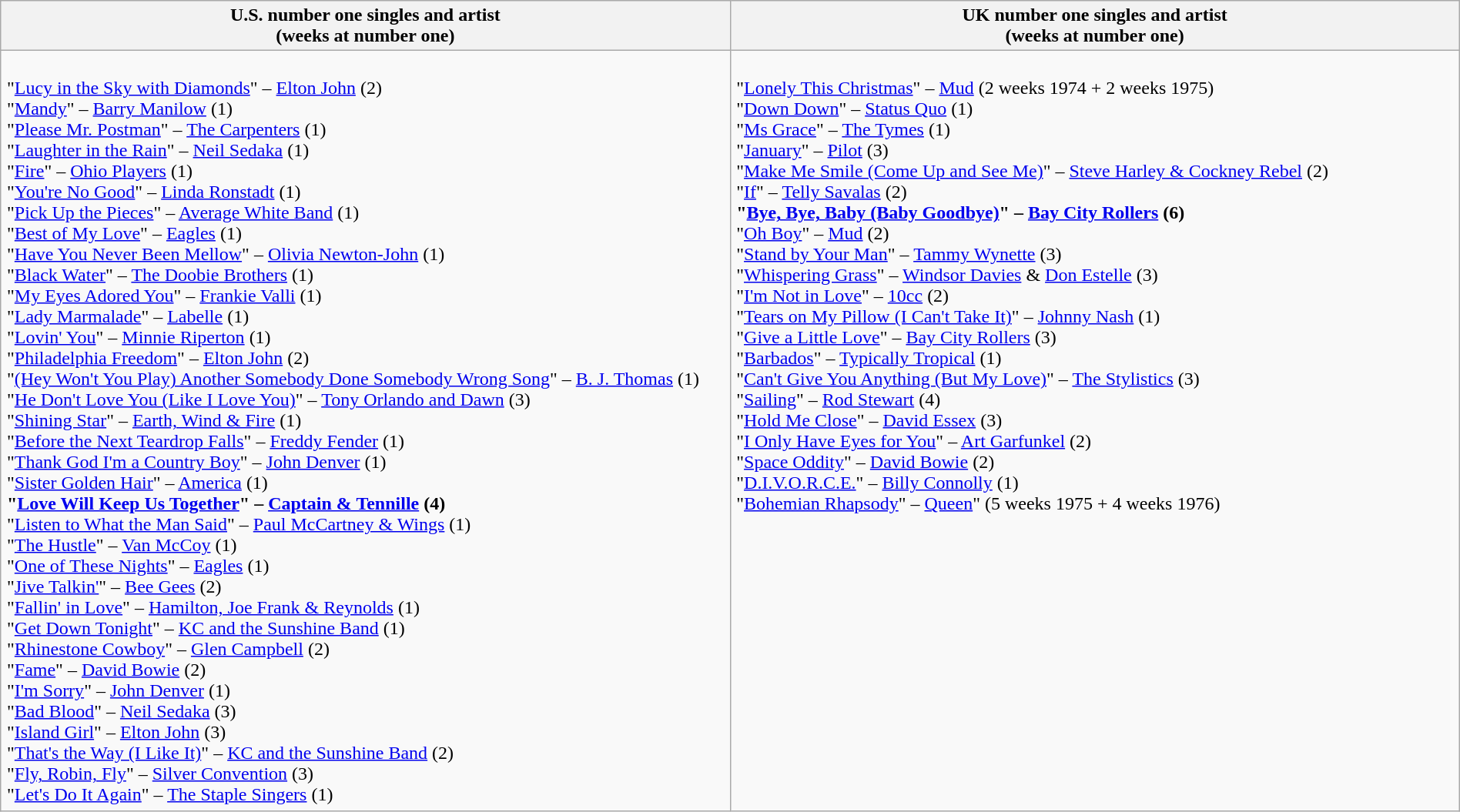<table class="wikitable" style="width:100%;">
<tr>
<th>U.S. number one singles and artist<br>(weeks at number one)</th>
<th>UK number one singles and artist<br>(weeks at number one)</th>
</tr>
<tr>
<td style="padding:5px;vertical-align:top;width:50%;"><br>"<a href='#'>Lucy in the Sky with Diamonds</a>" – <a href='#'>Elton John</a> (2)
<br>"<a href='#'>Mandy</a>" – <a href='#'>Barry Manilow</a> (1)
<br>"<a href='#'>Please Mr. Postman</a>" – <a href='#'>The Carpenters</a> (1)
<br>"<a href='#'>Laughter in the Rain</a>" – <a href='#'>Neil Sedaka</a> (1)
<br>"<a href='#'>Fire</a>" – <a href='#'>Ohio Players</a> (1)
<br>"<a href='#'>You're No Good</a>" – <a href='#'>Linda Ronstadt</a> (1)
<br>"<a href='#'>Pick Up the Pieces</a>" – <a href='#'>Average White Band</a> (1)
<br>"<a href='#'>Best of My Love</a>" – <a href='#'>Eagles</a> (1)
<br>"<a href='#'>Have You Never Been Mellow</a>" – <a href='#'>Olivia Newton-John</a> (1)
<br>"<a href='#'>Black Water</a>" – <a href='#'>The Doobie Brothers</a> (1)
<br>"<a href='#'>My Eyes Adored You</a>" – <a href='#'>Frankie Valli</a> (1)
<br>"<a href='#'>Lady Marmalade</a>" – <a href='#'>Labelle</a> (1)
<br>"<a href='#'>Lovin' You</a>" – <a href='#'>Minnie Riperton</a> (1)
<br>"<a href='#'>Philadelphia Freedom</a>" – <a href='#'>Elton John</a> (2)
<br>"<a href='#'>(Hey Won't You Play) Another Somebody Done Somebody Wrong Song</a>" – <a href='#'>B. J. Thomas</a> (1)
<br>"<a href='#'>He Don't Love You (Like I Love You)</a>" – <a href='#'>Tony Orlando and Dawn</a> (3)
<br>"<a href='#'>Shining Star</a>" – <a href='#'>Earth, Wind & Fire</a> (1)
<br>"<a href='#'>Before the Next Teardrop Falls</a>" – <a href='#'>Freddy Fender</a> (1)
<br>"<a href='#'>Thank God I'm a Country Boy</a>" – <a href='#'>John Denver</a> (1)
<br>"<a href='#'>Sister Golden Hair</a>" – <a href='#'>America</a> (1)
<br><strong>"<a href='#'>Love Will Keep Us Together</a>" – <a href='#'>Captain & Tennille</a> (4)</strong>
<br>"<a href='#'>Listen to What the Man Said</a>" – <a href='#'>Paul McCartney & Wings</a> (1)
<br>"<a href='#'>The Hustle</a>" – <a href='#'>Van McCoy</a> (1)
<br>"<a href='#'>One of These Nights</a>" – <a href='#'>Eagles</a> (1)
<br>"<a href='#'>Jive Talkin'</a>" – <a href='#'>Bee Gees</a> (2)
<br>"<a href='#'>Fallin' in Love</a>" – <a href='#'>Hamilton, Joe Frank & Reynolds</a> (1)
<br>"<a href='#'>Get Down Tonight</a>" – <a href='#'>KC and the Sunshine Band</a> (1)
<br>"<a href='#'>Rhinestone Cowboy</a>" – <a href='#'>Glen Campbell</a> (2)
<br>"<a href='#'>Fame</a>" – <a href='#'>David Bowie</a> (2)
<br>"<a href='#'>I'm Sorry</a>" – <a href='#'>John Denver</a> (1)
<br>"<a href='#'>Bad Blood</a>" – <a href='#'>Neil Sedaka</a> (3)
<br>"<a href='#'>Island Girl</a>" – <a href='#'>Elton John</a> (3)
<br>"<a href='#'>That's the Way (I Like It)</a>" – <a href='#'>KC and the Sunshine Band</a> (2)
<br>"<a href='#'>Fly, Robin, Fly</a>" – <a href='#'>Silver Convention</a> (3)
<br>"<a href='#'>Let's Do It Again</a>" – <a href='#'>The Staple Singers</a> (1)</td>
<td style="padding:5px;vertical-align:top;width:50%;"><br>"<a href='#'>Lonely This Christmas</a>" – <a href='#'>Mud</a> (2 weeks 1974 + 2 weeks 1975)
<br>"<a href='#'>Down Down</a>" – <a href='#'>Status Quo</a> (1)
<br>"<a href='#'>Ms Grace</a>" – <a href='#'>The Tymes</a> (1)
<br>"<a href='#'>January</a>" – <a href='#'>Pilot</a> (3)
<br>"<a href='#'>Make Me Smile (Come Up and See Me)</a>" – <a href='#'>Steve Harley & Cockney Rebel</a> (2)
<br>"<a href='#'>If</a>" – <a href='#'>Telly Savalas</a> (2)
<br><strong>"<a href='#'>Bye, Bye, Baby (Baby Goodbye)</a>" – <a href='#'>Bay City Rollers</a> (6)</strong>
<br>"<a href='#'>Oh Boy</a>" – <a href='#'>Mud</a> (2)
<br>"<a href='#'>Stand by Your Man</a>" – <a href='#'>Tammy Wynette</a> (3)
<br>"<a href='#'>Whispering Grass</a>" – <a href='#'>Windsor Davies</a> & <a href='#'>Don Estelle</a> (3)
<br>"<a href='#'>I'm Not in Love</a>" – <a href='#'>10cc</a> (2)
<br>"<a href='#'>Tears on My Pillow (I Can't Take It)</a>" – <a href='#'>Johnny Nash</a> (1)
<br>"<a href='#'>Give a Little Love</a>" – <a href='#'>Bay City Rollers</a> (3)
<br>"<a href='#'>Barbados</a>" – <a href='#'>Typically Tropical</a> (1)
<br>"<a href='#'>Can't Give You Anything (But My Love)</a>" – <a href='#'>The Stylistics</a> (3)
<br>"<a href='#'>Sailing</a>" – <a href='#'>Rod Stewart</a> (4)
<br>"<a href='#'>Hold Me Close</a>" – <a href='#'>David Essex</a> (3)
<br>"<a href='#'>I Only Have Eyes for You</a>" – <a href='#'>Art Garfunkel</a> (2)
<br>"<a href='#'>Space Oddity</a>" – <a href='#'>David Bowie</a> (2)
<br>"<a href='#'>D.I.V.O.R.C.E.</a>" – <a href='#'>Billy Connolly</a> (1)
<br>"<a href='#'>Bohemian Rhapsody</a>" – <a href='#'>Queen</a>" (5 weeks 1975 + 4 weeks 1976)</td>
</tr>
</table>
